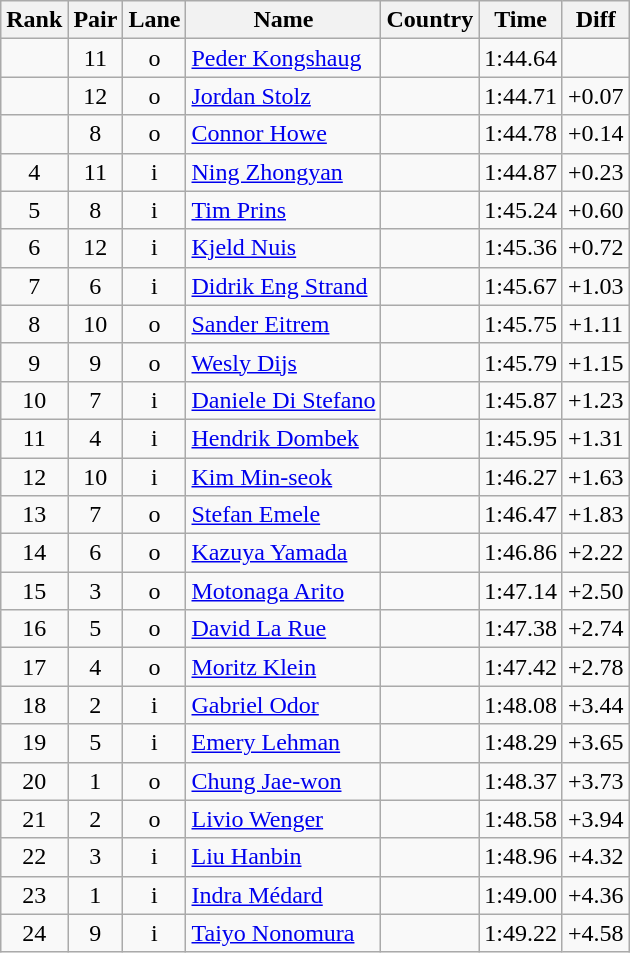<table class="wikitable sortable" style="text-align:center">
<tr>
<th>Rank</th>
<th>Pair</th>
<th>Lane</th>
<th>Name</th>
<th>Country</th>
<th>Time</th>
<th>Diff</th>
</tr>
<tr>
<td></td>
<td>11</td>
<td>o</td>
<td align=left><a href='#'>Peder Kongshaug</a></td>
<td align=left></td>
<td>1:44.64</td>
<td></td>
</tr>
<tr>
<td></td>
<td>12</td>
<td>o</td>
<td align=left><a href='#'>Jordan Stolz</a></td>
<td align=left></td>
<td>1:44.71</td>
<td>+0.07</td>
</tr>
<tr>
<td></td>
<td>8</td>
<td>o</td>
<td align=left><a href='#'>Connor Howe</a></td>
<td align=left></td>
<td>1:44.78</td>
<td>+0.14</td>
</tr>
<tr>
<td>4</td>
<td>11</td>
<td>i</td>
<td align=left><a href='#'>Ning Zhongyan</a></td>
<td align=left></td>
<td>1:44.87</td>
<td>+0.23</td>
</tr>
<tr>
<td>5</td>
<td>8</td>
<td>i</td>
<td align=left><a href='#'>Tim Prins</a></td>
<td align=left></td>
<td>1:45.24</td>
<td>+0.60</td>
</tr>
<tr>
<td>6</td>
<td>12</td>
<td>i</td>
<td align=left><a href='#'>Kjeld Nuis</a></td>
<td align=left></td>
<td>1:45.36</td>
<td>+0.72</td>
</tr>
<tr>
<td>7</td>
<td>6</td>
<td>i</td>
<td align=left><a href='#'>Didrik Eng Strand</a></td>
<td align=left></td>
<td>1:45.67</td>
<td>+1.03</td>
</tr>
<tr>
<td>8</td>
<td>10</td>
<td>o</td>
<td align=left><a href='#'>Sander Eitrem</a></td>
<td align=left></td>
<td>1:45.75</td>
<td>+1.11</td>
</tr>
<tr>
<td>9</td>
<td>9</td>
<td>o</td>
<td align=left><a href='#'>Wesly Dijs</a></td>
<td align=left></td>
<td>1:45.79</td>
<td>+1.15</td>
</tr>
<tr>
<td>10</td>
<td>7</td>
<td>i</td>
<td align=left><a href='#'>Daniele Di Stefano</a></td>
<td align=left></td>
<td>1:45.87</td>
<td>+1.23</td>
</tr>
<tr>
<td>11</td>
<td>4</td>
<td>i</td>
<td align=left><a href='#'>Hendrik Dombek</a></td>
<td align=left></td>
<td>1:45.95</td>
<td>+1.31</td>
</tr>
<tr>
<td>12</td>
<td>10</td>
<td>i</td>
<td align=left><a href='#'>Kim Min-seok</a></td>
<td align=left></td>
<td>1:46.27</td>
<td>+1.63</td>
</tr>
<tr>
<td>13</td>
<td>7</td>
<td>o</td>
<td align=left><a href='#'>Stefan Emele</a></td>
<td align=left></td>
<td>1:46.47</td>
<td>+1.83</td>
</tr>
<tr>
<td>14</td>
<td>6</td>
<td>o</td>
<td align=left><a href='#'>Kazuya Yamada</a></td>
<td align=left></td>
<td>1:46.86</td>
<td>+2.22</td>
</tr>
<tr>
<td>15</td>
<td>3</td>
<td>o</td>
<td align=left><a href='#'>Motonaga Arito</a></td>
<td align=left></td>
<td>1:47.14</td>
<td>+2.50</td>
</tr>
<tr>
<td>16</td>
<td>5</td>
<td>o</td>
<td align=left><a href='#'>David La Rue</a></td>
<td align=left></td>
<td>1:47.38</td>
<td>+2.74</td>
</tr>
<tr>
<td>17</td>
<td>4</td>
<td>o</td>
<td align=left><a href='#'>Moritz Klein</a></td>
<td align=left></td>
<td>1:47.42</td>
<td>+2.78</td>
</tr>
<tr>
<td>18</td>
<td>2</td>
<td>i</td>
<td align=left><a href='#'>Gabriel Odor</a></td>
<td align=left></td>
<td>1:48.08</td>
<td>+3.44</td>
</tr>
<tr>
<td>19</td>
<td>5</td>
<td>i</td>
<td align=left><a href='#'>Emery Lehman</a></td>
<td align=left></td>
<td>1:48.29</td>
<td>+3.65</td>
</tr>
<tr>
<td>20</td>
<td>1</td>
<td>o</td>
<td align=left><a href='#'>Chung Jae-won</a></td>
<td align=left></td>
<td>1:48.37</td>
<td>+3.73</td>
</tr>
<tr>
<td>21</td>
<td>2</td>
<td>o</td>
<td align=left><a href='#'>Livio Wenger</a></td>
<td align=left></td>
<td>1:48.58</td>
<td>+3.94</td>
</tr>
<tr>
<td>22</td>
<td>3</td>
<td>i</td>
<td align=left><a href='#'>Liu Hanbin</a></td>
<td align=left></td>
<td>1:48.96</td>
<td>+4.32</td>
</tr>
<tr>
<td>23</td>
<td>1</td>
<td>i</td>
<td align=left><a href='#'>Indra Médard</a></td>
<td align=left></td>
<td>1:49.00</td>
<td>+4.36</td>
</tr>
<tr>
<td>24</td>
<td>9</td>
<td>i</td>
<td align=left><a href='#'>Taiyo Nonomura</a></td>
<td align=left></td>
<td>1:49.22</td>
<td>+4.58</td>
</tr>
</table>
